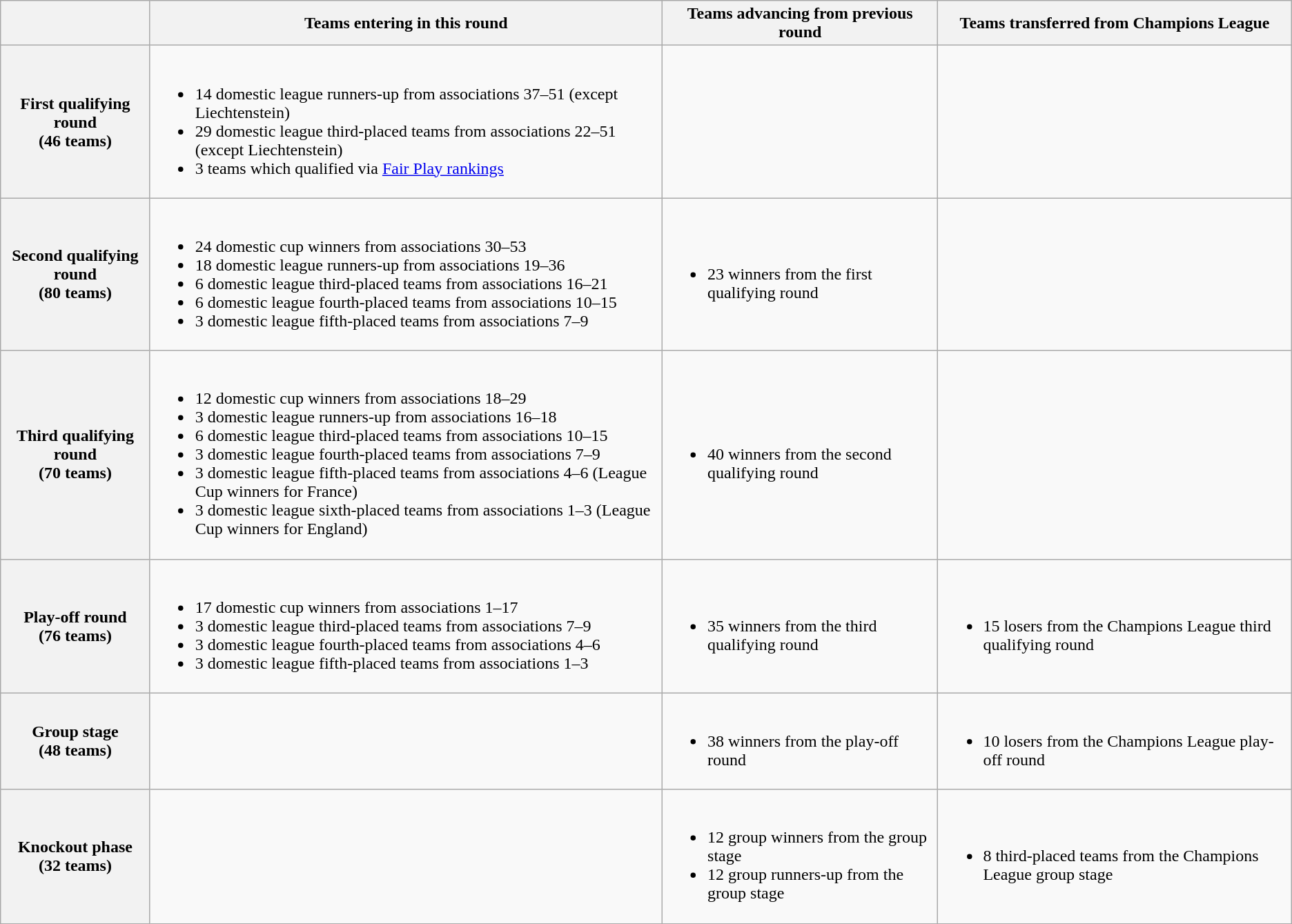<table class="wikitable">
<tr>
<th></th>
<th>Teams entering in this round</th>
<th>Teams advancing from previous round</th>
<th>Teams transferred from Champions League</th>
</tr>
<tr>
<th>First qualifying round<br> (46 teams)</th>
<td><br><ul><li>14 domestic league runners-up from associations 37–51 (except Liechtenstein)</li><li>29 domestic league third-placed teams from associations 22–51 (except Liechtenstein)</li><li>3 teams which qualified via <a href='#'>Fair Play rankings</a></li></ul></td>
<td></td>
<td></td>
</tr>
<tr>
<th>Second qualifying round<br> (80 teams)</th>
<td><br><ul><li>24 domestic cup winners from associations 30–53</li><li>18 domestic league runners-up from associations 19–36</li><li>6 domestic league third-placed teams from associations 16–21</li><li>6 domestic league fourth-placed teams from associations 10–15</li><li>3 domestic league fifth-placed teams from associations 7–9</li></ul></td>
<td><br><ul><li>23 winners from the first qualifying round</li></ul></td>
<td></td>
</tr>
<tr>
<th>Third qualifying round<br> (70 teams)</th>
<td><br><ul><li>12 domestic cup winners from associations 18–29</li><li>3 domestic league runners-up from associations 16–18</li><li>6 domestic league third-placed teams from associations 10–15</li><li>3 domestic league fourth-placed teams from associations 7–9</li><li>3 domestic league fifth-placed teams from associations 4–6 (League Cup winners for France)</li><li>3 domestic league sixth-placed teams from associations 1–3 (League Cup winners for England)</li></ul></td>
<td><br><ul><li>40 winners from the second qualifying round</li></ul></td>
<td></td>
</tr>
<tr>
<th>Play-off round<br> (76 teams)</th>
<td><br><ul><li>17 domestic cup winners from associations 1–17</li><li>3 domestic league third-placed teams from associations 7–9</li><li>3 domestic league fourth-placed teams from associations 4–6</li><li>3 domestic league fifth-placed teams from associations 1–3</li></ul></td>
<td><br><ul><li>35 winners from the third qualifying round</li></ul></td>
<td><br><ul><li>15 losers from the Champions League third qualifying round</li></ul></td>
</tr>
<tr>
<th>Group stage<br> (48 teams)</th>
<td></td>
<td><br><ul><li>38 winners from the play-off round</li></ul></td>
<td><br><ul><li>10 losers from the Champions League play-off round</li></ul></td>
</tr>
<tr>
<th>Knockout phase<br> (32 teams)</th>
<td></td>
<td><br><ul><li>12 group winners from the group stage</li><li>12 group runners-up from the group stage</li></ul></td>
<td><br><ul><li>8 third-placed teams from the Champions League group stage</li></ul></td>
</tr>
</table>
